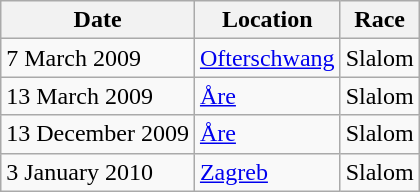<table class="wikitable">
<tr>
<th>Date</th>
<th>Location</th>
<th>Race</th>
</tr>
<tr>
<td>7 March 2009</td>
<td> <a href='#'>Ofterschwang</a></td>
<td>Slalom</td>
</tr>
<tr>
<td>13 March 2009</td>
<td> <a href='#'>Åre</a></td>
<td>Slalom</td>
</tr>
<tr>
<td>13 December 2009</td>
<td> <a href='#'>Åre</a></td>
<td>Slalom</td>
</tr>
<tr>
<td>3 January 2010</td>
<td> <a href='#'>Zagreb</a></td>
<td>Slalom</td>
</tr>
</table>
